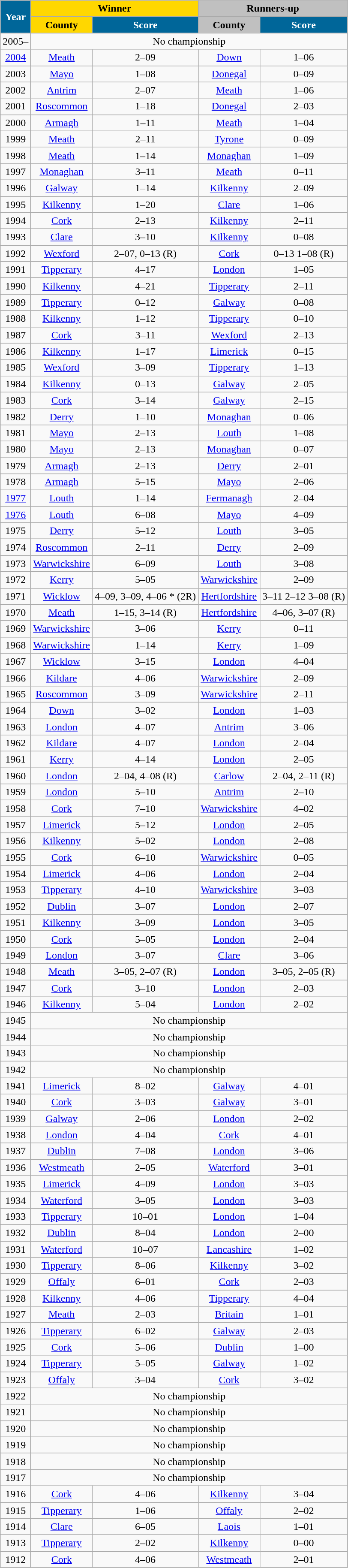<table class="wikitable sortable" style="text-align:center;">
<tr>
<th rowspan="2" style="background:#069; color:white;">Year</th>
<th colspan="2" style="background:gold;">Winner</th>
<th colspan="2" style="background:silver;">Runners-up</th>
</tr>
<tr>
<th style="background:gold;">County</th>
<th style="background:#069; color:white;">Score</th>
<th style="background:silver;">County</th>
<th style="background:#069; color:white;">Score</th>
</tr>
<tr>
<td>2005–</td>
<td colspan="4">No championship</td>
</tr>
<tr>
<td><a href='#'>2004</a></td>
<td><a href='#'>Meath</a></td>
<td>2–09</td>
<td><a href='#'>Down</a></td>
<td>1–06</td>
</tr>
<tr>
<td>2003</td>
<td><a href='#'>Mayo</a></td>
<td>1–08</td>
<td><a href='#'>Donegal</a></td>
<td>0–09</td>
</tr>
<tr>
<td>2002</td>
<td><a href='#'>Antrim</a></td>
<td>2–07</td>
<td><a href='#'>Meath</a></td>
<td>1–06</td>
</tr>
<tr>
<td>2001</td>
<td><a href='#'>Roscommon</a></td>
<td>1–18</td>
<td><a href='#'>Donegal</a></td>
<td>2–03</td>
</tr>
<tr>
<td>2000</td>
<td><a href='#'>Armagh</a></td>
<td>1–11</td>
<td><a href='#'>Meath</a></td>
<td>1–04</td>
</tr>
<tr>
<td>1999</td>
<td><a href='#'>Meath</a></td>
<td>2–11</td>
<td><a href='#'>Tyrone</a></td>
<td>0–09</td>
</tr>
<tr>
<td>1998</td>
<td><a href='#'>Meath</a></td>
<td>1–14</td>
<td><a href='#'>Monaghan</a></td>
<td>1–09</td>
</tr>
<tr>
<td>1997</td>
<td><a href='#'>Monaghan</a></td>
<td>3–11</td>
<td><a href='#'>Meath</a></td>
<td>0–11</td>
</tr>
<tr>
<td>1996</td>
<td><a href='#'>Galway</a></td>
<td>1–14</td>
<td><a href='#'>Kilkenny</a></td>
<td>2–09</td>
</tr>
<tr>
<td>1995</td>
<td><a href='#'>Kilkenny</a></td>
<td>1–20</td>
<td><a href='#'>Clare</a></td>
<td>1–06</td>
</tr>
<tr>
<td>1994</td>
<td><a href='#'>Cork</a></td>
<td>2–13</td>
<td><a href='#'>Kilkenny</a></td>
<td>2–11</td>
</tr>
<tr>
<td>1993</td>
<td><a href='#'>Clare</a></td>
<td>3–10</td>
<td><a href='#'>Kilkenny</a></td>
<td>0–08</td>
</tr>
<tr>
<td>1992</td>
<td><a href='#'>Wexford</a></td>
<td>2–07, 0–13 (R)</td>
<td><a href='#'>Cork</a></td>
<td>0–13 1–08 (R)</td>
</tr>
<tr>
<td>1991</td>
<td><a href='#'>Tipperary</a></td>
<td>4–17</td>
<td><a href='#'>London</a></td>
<td>1–05</td>
</tr>
<tr>
<td>1990</td>
<td><a href='#'>Kilkenny</a></td>
<td>4–21</td>
<td><a href='#'>Tipperary</a></td>
<td>2–11</td>
</tr>
<tr>
<td>1989</td>
<td><a href='#'>Tipperary</a></td>
<td>0–12</td>
<td><a href='#'>Galway</a></td>
<td>0–08</td>
</tr>
<tr>
<td>1988</td>
<td><a href='#'>Kilkenny</a></td>
<td>1–12</td>
<td><a href='#'>Tipperary</a></td>
<td>0–10</td>
</tr>
<tr>
<td>1987</td>
<td><a href='#'>Cork</a></td>
<td>3–11</td>
<td><a href='#'>Wexford</a></td>
<td>2–13</td>
</tr>
<tr>
<td>1986</td>
<td><a href='#'>Kilkenny</a></td>
<td>1–17</td>
<td><a href='#'>Limerick</a></td>
<td>0–15</td>
</tr>
<tr>
<td>1985</td>
<td><a href='#'>Wexford</a></td>
<td>3–09</td>
<td><a href='#'>Tipperary</a></td>
<td>1–13</td>
</tr>
<tr>
<td>1984</td>
<td><a href='#'>Kilkenny</a></td>
<td>0–13</td>
<td><a href='#'>Galway</a></td>
<td>2–05</td>
</tr>
<tr>
<td>1983</td>
<td><a href='#'>Cork</a></td>
<td>3–14</td>
<td><a href='#'>Galway</a></td>
<td>2–15</td>
</tr>
<tr>
<td>1982</td>
<td><a href='#'>Derry</a></td>
<td>1–10</td>
<td><a href='#'>Monaghan</a></td>
<td>0–06</td>
</tr>
<tr>
<td>1981</td>
<td><a href='#'>Mayo</a></td>
<td>2–13</td>
<td><a href='#'>Louth</a></td>
<td>1–08</td>
</tr>
<tr>
<td>1980</td>
<td><a href='#'>Mayo</a></td>
<td>2–13</td>
<td><a href='#'>Monaghan</a></td>
<td>0–07</td>
</tr>
<tr>
<td>1979</td>
<td><a href='#'>Armagh</a></td>
<td>2–13</td>
<td><a href='#'>Derry</a></td>
<td>2–01</td>
</tr>
<tr>
<td>1978</td>
<td><a href='#'>Armagh</a></td>
<td>5–15</td>
<td><a href='#'>Mayo</a></td>
<td>2–06</td>
</tr>
<tr>
<td><a href='#'>1977</a></td>
<td><a href='#'>Louth</a></td>
<td>1–14</td>
<td><a href='#'>Fermanagh</a></td>
<td>2–04</td>
</tr>
<tr>
<td><a href='#'>1976</a></td>
<td><a href='#'>Louth</a></td>
<td>6–08</td>
<td><a href='#'>Mayo</a></td>
<td>4–09</td>
</tr>
<tr>
<td>1975</td>
<td><a href='#'>Derry</a></td>
<td>5–12</td>
<td><a href='#'>Louth</a></td>
<td>3–05</td>
</tr>
<tr>
<td>1974</td>
<td><a href='#'>Roscommon</a></td>
<td>2–11</td>
<td><a href='#'>Derry</a></td>
<td>2–09</td>
</tr>
<tr>
<td>1973</td>
<td><a href='#'>Warwickshire</a></td>
<td>6–09</td>
<td><a href='#'>Louth</a></td>
<td>3–08</td>
</tr>
<tr>
<td>1972</td>
<td><a href='#'>Kerry</a></td>
<td>5–05</td>
<td><a href='#'>Warwickshire</a></td>
<td>2–09</td>
</tr>
<tr>
<td>1971</td>
<td><a href='#'>Wicklow</a></td>
<td>4–09, 3–09, 4–06 * (2R)</td>
<td><a href='#'>Hertfordshire</a></td>
<td>3–11 2–12 3–08 (R)</td>
</tr>
<tr>
<td>1970</td>
<td><a href='#'>Meath</a></td>
<td>1–15, 3–14 (R)</td>
<td><a href='#'>Hertfordshire</a></td>
<td>4–06, 3–07 (R)</td>
</tr>
<tr>
<td>1969</td>
<td><a href='#'>Warwickshire</a></td>
<td>3–06</td>
<td><a href='#'>Kerry</a></td>
<td>0–11</td>
</tr>
<tr>
<td>1968</td>
<td><a href='#'>Warwickshire</a></td>
<td>1–14</td>
<td><a href='#'>Kerry</a></td>
<td>1–09</td>
</tr>
<tr>
<td>1967</td>
<td><a href='#'>Wicklow</a></td>
<td>3–15</td>
<td><a href='#'>London</a></td>
<td>4–04</td>
</tr>
<tr>
<td>1966</td>
<td><a href='#'>Kildare</a></td>
<td>4–06</td>
<td><a href='#'>Warwickshire</a></td>
<td>2–09</td>
</tr>
<tr>
<td>1965</td>
<td><a href='#'>Roscommon</a></td>
<td>3–09</td>
<td><a href='#'>Warwickshire</a></td>
<td>2–11</td>
</tr>
<tr>
<td>1964</td>
<td><a href='#'>Down</a></td>
<td>3–02</td>
<td><a href='#'>London</a></td>
<td>1–03</td>
</tr>
<tr>
<td>1963</td>
<td><a href='#'>London</a></td>
<td>4–07</td>
<td><a href='#'>Antrim</a></td>
<td>3–06</td>
</tr>
<tr>
<td>1962</td>
<td><a href='#'>Kildare</a></td>
<td>4–07</td>
<td><a href='#'>London</a></td>
<td>2–04</td>
</tr>
<tr>
<td>1961</td>
<td><a href='#'>Kerry</a></td>
<td>4–14</td>
<td><a href='#'>London</a></td>
<td>2–05</td>
</tr>
<tr>
<td>1960</td>
<td><a href='#'>London</a></td>
<td>2–04, 4–08 (R)</td>
<td><a href='#'>Carlow</a></td>
<td>2–04, 2–11 (R)</td>
</tr>
<tr>
<td>1959</td>
<td><a href='#'>London</a></td>
<td>5–10</td>
<td><a href='#'>Antrim</a></td>
<td>2–10</td>
</tr>
<tr>
<td>1958</td>
<td><a href='#'>Cork</a></td>
<td>7–10</td>
<td><a href='#'>Warwickshire</a></td>
<td>4–02</td>
</tr>
<tr>
<td>1957</td>
<td><a href='#'>Limerick</a></td>
<td>5–12</td>
<td><a href='#'>London</a></td>
<td>2–05</td>
</tr>
<tr>
<td>1956</td>
<td><a href='#'>Kilkenny</a></td>
<td>5–02</td>
<td><a href='#'>London</a></td>
<td>2–08</td>
</tr>
<tr>
<td>1955</td>
<td><a href='#'>Cork</a></td>
<td>6–10</td>
<td><a href='#'>Warwickshire</a></td>
<td>0–05</td>
</tr>
<tr>
<td>1954</td>
<td><a href='#'>Limerick</a></td>
<td>4–06</td>
<td><a href='#'>London</a></td>
<td>2–04</td>
</tr>
<tr>
<td>1953</td>
<td><a href='#'>Tipperary</a></td>
<td>4–10</td>
<td><a href='#'>Warwickshire</a></td>
<td>3–03</td>
</tr>
<tr>
<td>1952</td>
<td><a href='#'>Dublin</a></td>
<td>3–07</td>
<td><a href='#'>London</a></td>
<td>2–07</td>
</tr>
<tr>
<td>1951</td>
<td><a href='#'>Kilkenny</a></td>
<td>3–09</td>
<td><a href='#'>London</a></td>
<td>3–05</td>
</tr>
<tr>
<td>1950</td>
<td><a href='#'>Cork</a></td>
<td>5–05</td>
<td><a href='#'>London</a></td>
<td>2–04</td>
</tr>
<tr>
<td>1949</td>
<td><a href='#'>London</a></td>
<td>3–07</td>
<td><a href='#'>Clare</a></td>
<td>3–06</td>
</tr>
<tr>
<td>1948</td>
<td><a href='#'>Meath</a></td>
<td>3–05, 2–07 (R)</td>
<td><a href='#'>London</a></td>
<td>3–05, 2–05 (R)</td>
</tr>
<tr>
<td>1947</td>
<td><a href='#'>Cork</a></td>
<td>3–10</td>
<td><a href='#'>London</a></td>
<td>2–03</td>
</tr>
<tr>
<td>1946</td>
<td><a href='#'>Kilkenny</a></td>
<td>5–04</td>
<td><a href='#'>London</a></td>
<td>2–02</td>
</tr>
<tr>
<td>1945</td>
<td colspan="4">No championship</td>
</tr>
<tr>
<td>1944</td>
<td colspan="4">No championship</td>
</tr>
<tr>
<td>1943</td>
<td colspan="4">No championship</td>
</tr>
<tr>
<td>1942</td>
<td colspan="4">No championship</td>
</tr>
<tr>
<td>1941</td>
<td><a href='#'>Limerick</a></td>
<td>8–02</td>
<td><a href='#'>Galway</a></td>
<td>4–01</td>
</tr>
<tr>
<td>1940</td>
<td><a href='#'>Cork</a></td>
<td>3–03</td>
<td><a href='#'>Galway</a></td>
<td>3–01</td>
</tr>
<tr>
<td>1939</td>
<td><a href='#'>Galway</a></td>
<td>2–06</td>
<td><a href='#'>London</a></td>
<td>2–02</td>
</tr>
<tr>
<td>1938</td>
<td><a href='#'>London</a></td>
<td>4–04</td>
<td><a href='#'>Cork</a></td>
<td>4–01</td>
</tr>
<tr>
<td>1937</td>
<td><a href='#'>Dublin</a></td>
<td>7–08</td>
<td><a href='#'>London</a></td>
<td>3–06</td>
</tr>
<tr>
<td>1936</td>
<td><a href='#'>Westmeath</a></td>
<td>2–05</td>
<td><a href='#'>Waterford</a></td>
<td>3–01</td>
</tr>
<tr>
<td>1935</td>
<td><a href='#'>Limerick</a></td>
<td>4–09</td>
<td><a href='#'>London</a></td>
<td>3–03</td>
</tr>
<tr>
<td>1934</td>
<td><a href='#'>Waterford</a></td>
<td>3–05</td>
<td><a href='#'>London</a></td>
<td>3–03</td>
</tr>
<tr>
<td>1933</td>
<td><a href='#'>Tipperary</a></td>
<td>10–01</td>
<td><a href='#'>London</a></td>
<td>1–04</td>
</tr>
<tr>
<td>1932</td>
<td><a href='#'>Dublin</a></td>
<td>8–04</td>
<td><a href='#'>London</a></td>
<td>2–00</td>
</tr>
<tr>
<td>1931</td>
<td><a href='#'>Waterford</a></td>
<td>10–07</td>
<td><a href='#'>Lancashire</a></td>
<td>1–02</td>
</tr>
<tr>
<td>1930</td>
<td><a href='#'>Tipperary</a></td>
<td>8–06</td>
<td><a href='#'>Kilkenny</a></td>
<td>3–02</td>
</tr>
<tr>
<td>1929</td>
<td><a href='#'>Offaly</a></td>
<td>6–01</td>
<td><a href='#'>Cork</a></td>
<td>2–03</td>
</tr>
<tr>
<td>1928</td>
<td><a href='#'>Kilkenny</a></td>
<td>4–06</td>
<td><a href='#'>Tipperary</a></td>
<td>4–04</td>
</tr>
<tr>
<td>1927</td>
<td><a href='#'>Meath</a></td>
<td>2–03</td>
<td><a href='#'>Britain</a></td>
<td>1–01</td>
</tr>
<tr>
<td>1926</td>
<td><a href='#'>Tipperary</a></td>
<td>6–02</td>
<td><a href='#'>Galway</a></td>
<td>2–03</td>
</tr>
<tr>
<td>1925</td>
<td><a href='#'>Cork</a></td>
<td>5–06</td>
<td><a href='#'>Dublin</a></td>
<td>1–00</td>
</tr>
<tr>
<td>1924</td>
<td><a href='#'>Tipperary</a></td>
<td>5–05</td>
<td><a href='#'>Galway</a></td>
<td>1–02</td>
</tr>
<tr>
<td>1923</td>
<td><a href='#'>Offaly</a></td>
<td>3–04</td>
<td><a href='#'>Cork</a></td>
<td>3–02</td>
</tr>
<tr>
<td>1922</td>
<td colspan="4">No championship</td>
</tr>
<tr>
<td>1921</td>
<td colspan="4">No championship</td>
</tr>
<tr>
<td>1920</td>
<td colspan="4">No championship</td>
</tr>
<tr>
<td>1919</td>
<td colspan="4">No championship</td>
</tr>
<tr>
<td>1918</td>
<td colspan="4">No championship</td>
</tr>
<tr>
<td>1917</td>
<td colspan="4">No championship</td>
</tr>
<tr>
<td>1916</td>
<td><a href='#'>Cork</a></td>
<td>4–06</td>
<td><a href='#'>Kilkenny</a></td>
<td>3–04</td>
</tr>
<tr>
<td>1915</td>
<td><a href='#'>Tipperary</a></td>
<td>1–06</td>
<td><a href='#'>Offaly</a></td>
<td>2–02</td>
</tr>
<tr>
<td>1914</td>
<td><a href='#'>Clare</a></td>
<td>6–05</td>
<td><a href='#'>Laois</a></td>
<td>1–01</td>
</tr>
<tr>
<td>1913</td>
<td><a href='#'>Tipperary</a></td>
<td>2–02</td>
<td><a href='#'>Kilkenny</a></td>
<td>0–00</td>
</tr>
<tr>
<td>1912</td>
<td><a href='#'>Cork</a></td>
<td>4–06</td>
<td><a href='#'>Westmeath</a></td>
<td>2–01</td>
</tr>
</table>
